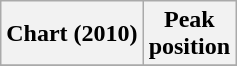<table class="wikitable sortable plainrowheaders">
<tr>
<th>Chart (2010)</th>
<th>Peak<br>position</th>
</tr>
<tr>
</tr>
</table>
